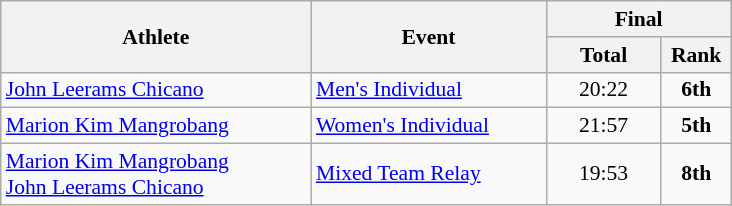<table class="wikitable" border="1" style="font-size:90%">
<tr>
<th rowspan=2 width= 200>Athlete</th>
<th rowspan=2 width= 150>Event</th>
<th colspan=2>Final</th>
</tr>
<tr>
<th width=70>Total</th>
<th width=40>Rank</th>
</tr>
<tr>
<td><a href='#'>John Leerams Chicano</a></td>
<td><a href='#'>Men's Individual</a></td>
<td align = center>20:22</td>
<td align = center><strong>6th</strong></td>
</tr>
<tr>
<td><a href='#'>Marion Kim Mangrobang</a></td>
<td><a href='#'>Women's Individual</a></td>
<td align=center>21:57</td>
<td align=center><strong>5th</strong></td>
</tr>
<tr>
<td><a href='#'>Marion Kim Mangrobang</a> <br> <a href='#'>John Leerams Chicano</a></td>
<td rowspan=2><a href='#'>Mixed Team Relay</a></td>
<td rowspan=2 align=center>19:53</td>
<td rowspan=2 align=center><strong>8th</strong></td>
</tr>
</table>
